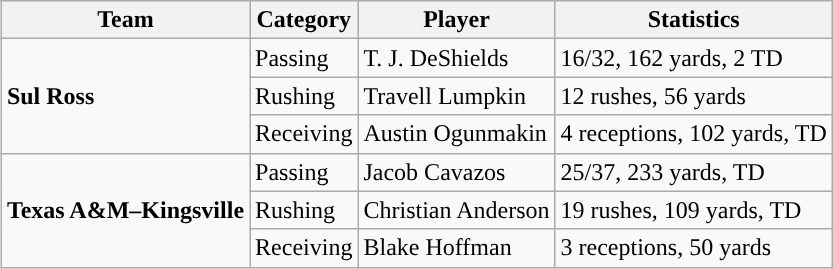<table class="wikitable" style="float: right;">
<tr>
<th>Team</th>
<th>Category</th>
<th>Player</th>
<th>Statistics</th>
</tr>
<tr>
<td rowspan=3><strong>Sul Ross</strong></td>
<td>Passing</td>
<td>T. J. DeShields</td>
<td>16/32, 162 yards, 2 TD</td>
</tr>
<tr>
<td>Rushing</td>
<td>Travell Lumpkin</td>
<td>12 rushes, 56 yards</td>
</tr>
<tr>
<td>Receiving</td>
<td>Austin Ogunmakin</td>
<td>4 receptions, 102 yards, TD</td>
</tr>
<tr>
<td rowspan=3><strong>Texas A&M–Kingsville</strong></td>
<td>Passing</td>
<td>Jacob Cavazos</td>
<td>25/37, 233 yards, TD</td>
</tr>
<tr>
<td>Rushing</td>
<td>Christian Anderson</td>
<td>19 rushes, 109 yards, TD</td>
</tr>
<tr>
<td>Receiving</td>
<td>Blake Hoffman</td>
<td>3 receptions, 50 yards</td>
</tr>
</table>
